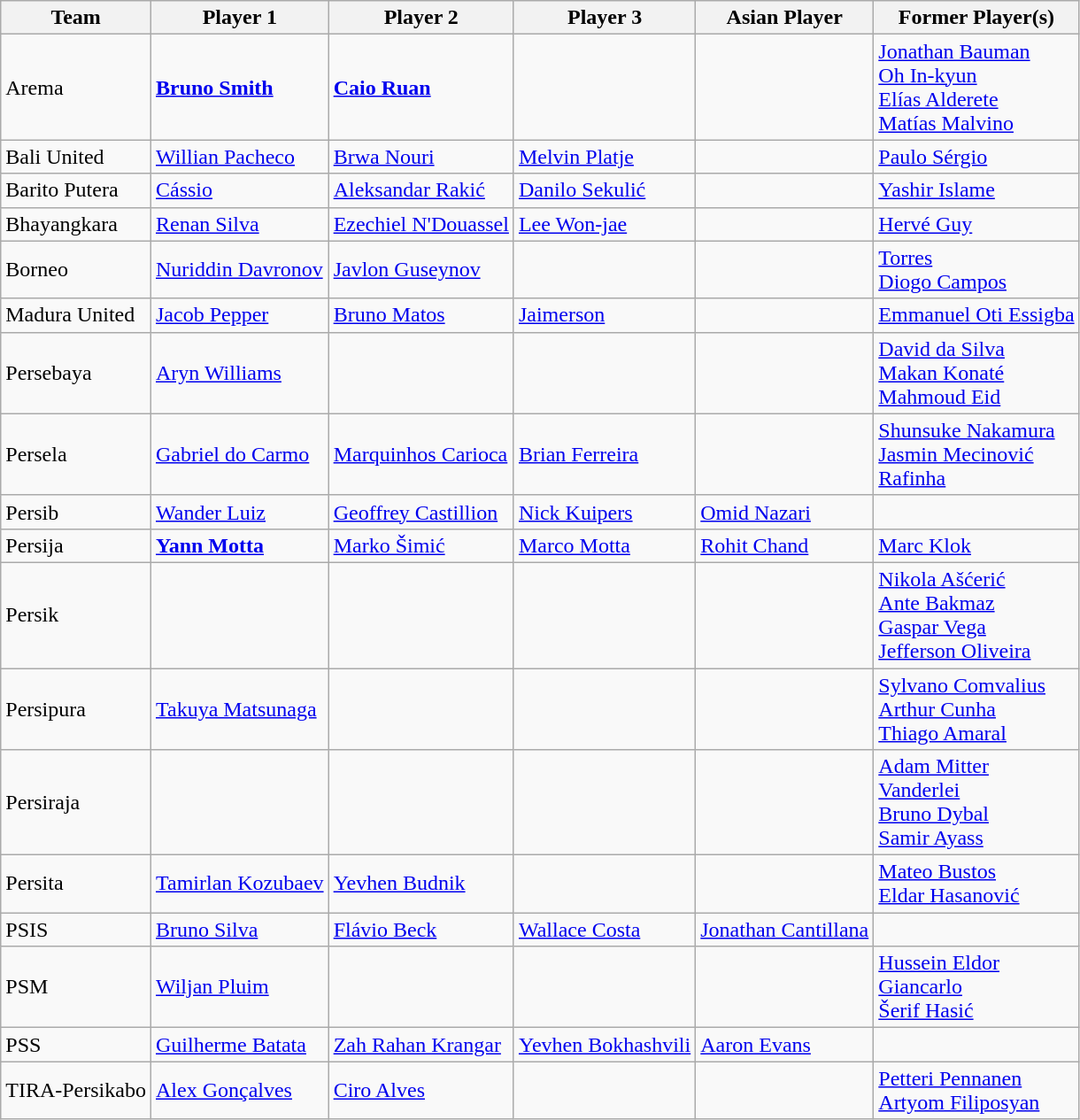<table class="wikitable">
<tr>
<th>Team</th>
<th>Player 1</th>
<th>Player 2</th>
<th>Player 3</th>
<th>Asian Player</th>
<th>Former Player(s)</th>
</tr>
<tr>
<td class="nowrap">Arema</td>
<td> <strong><a href='#'>Bruno Smith</a></strong></td>
<td> <strong><a href='#'>Caio Ruan</a></strong></td>
<td></td>
<td></td>
<td> <a href='#'>Jonathan Bauman</a><br> <a href='#'>Oh In-kyun</a><br> <a href='#'>Elías Alderete</a><br> <a href='#'>Matías Malvino</a></td>
</tr>
<tr>
<td class="nowrap">Bali United</td>
<td> <a href='#'>Willian Pacheco</a></td>
<td> <a href='#'>Brwa Nouri</a></td>
<td> <a href='#'>Melvin Platje</a></td>
<td></td>
<td> <a href='#'>Paulo Sérgio</a></td>
</tr>
<tr>
<td class="nowrap">Barito Putera</td>
<td> <a href='#'>Cássio</a></td>
<td> <a href='#'>Aleksandar Rakić</a></td>
<td> <a href='#'>Danilo Sekulić</a></td>
<td></td>
<td> <a href='#'>Yashir Islame</a></td>
</tr>
<tr>
<td class="nowrap">Bhayangkara</td>
<td> <a href='#'>Renan Silva</a></td>
<td> <a href='#'>Ezechiel N'Douassel</a></td>
<td> <a href='#'>Lee Won-jae</a></td>
<td></td>
<td> <a href='#'>Hervé Guy</a></td>
</tr>
<tr>
<td class="nowrap">Borneo</td>
<td> <a href='#'>Nuriddin Davronov</a></td>
<td> <a href='#'>Javlon Guseynov</a></td>
<td></td>
<td></td>
<td> <a href='#'>Torres</a><br> <a href='#'>Diogo Campos</a></td>
</tr>
<tr>
<td class="nowrap">Madura United</td>
<td> <a href='#'>Jacob Pepper</a></td>
<td> <a href='#'>Bruno Matos</a></td>
<td> <a href='#'>Jaimerson</a></td>
<td></td>
<td> <a href='#'>Emmanuel Oti Essigba</a></td>
</tr>
<tr>
<td class="nowrap">Persebaya</td>
<td> <a href='#'>Aryn Williams</a></td>
<td></td>
<td></td>
<td></td>
<td> <a href='#'>David da Silva</a><br> <a href='#'>Makan Konaté</a><br> <a href='#'>Mahmoud Eid</a></td>
</tr>
<tr>
<td class="nowrap">Persela</td>
<td> <a href='#'>Gabriel do Carmo</a></td>
<td> <a href='#'>Marquinhos Carioca</a></td>
<td> <a href='#'>Brian Ferreira</a></td>
<td></td>
<td> <a href='#'>Shunsuke Nakamura</a><br> <a href='#'>Jasmin Mecinović</a><br> <a href='#'>Rafinha</a></td>
</tr>
<tr>
<td class="nowrap">Persib</td>
<td> <a href='#'>Wander Luiz</a></td>
<td> <a href='#'>Geoffrey Castillion</a></td>
<td> <a href='#'>Nick Kuipers</a></td>
<td> <a href='#'>Omid Nazari</a></td>
<td></td>
</tr>
<tr>
<td class="nowrap">Persija</td>
<td> <strong><a href='#'>Yann Motta</a></strong></td>
<td> <a href='#'>Marko Šimić</a></td>
<td> <a href='#'>Marco Motta</a></td>
<td> <a href='#'>Rohit Chand</a></td>
<td> <a href='#'>Marc Klok</a></td>
</tr>
<tr>
<td class="nowrap">Persik</td>
<td></td>
<td></td>
<td></td>
<td></td>
<td> <a href='#'>Nikola Ašćerić</a><br> <a href='#'>Ante Bakmaz</a><br> <a href='#'>Gaspar Vega</a><br> <a href='#'>Jefferson Oliveira</a></td>
</tr>
<tr>
<td class="nowrap">Persipura</td>
<td> <a href='#'>Takuya Matsunaga</a></td>
<td></td>
<td></td>
<td></td>
<td> <a href='#'>Sylvano Comvalius</a><br> <a href='#'>Arthur Cunha</a><br> <a href='#'>Thiago Amaral</a></td>
</tr>
<tr>
<td class="nowrap">Persiraja</td>
<td></td>
<td></td>
<td></td>
<td></td>
<td> <a href='#'>Adam Mitter</a><br> <a href='#'>Vanderlei</a><br> <a href='#'>Bruno Dybal</a><br> <a href='#'>Samir Ayass</a></td>
</tr>
<tr>
<td class="nowrap">Persita</td>
<td> <a href='#'>Tamirlan Kozubaev</a></td>
<td> <a href='#'>Yevhen Budnik</a></td>
<td></td>
<td></td>
<td> <a href='#'>Mateo Bustos</a><br> <a href='#'>Eldar Hasanović</a></td>
</tr>
<tr>
<td class="nowrap">PSIS</td>
<td> <a href='#'>Bruno Silva</a></td>
<td> <a href='#'>Flávio Beck</a></td>
<td> <a href='#'>Wallace Costa</a></td>
<td> <a href='#'>Jonathan Cantillana</a></td>
<td></td>
</tr>
<tr>
<td class="nowrap">PSM</td>
<td> <a href='#'>Wiljan Pluim</a></td>
<td></td>
<td></td>
<td></td>
<td> <a href='#'>Hussein Eldor</a><br> <a href='#'>Giancarlo</a><br> <a href='#'>Šerif Hasić</a></td>
</tr>
<tr>
<td class="nowrap">PSS</td>
<td> <a href='#'>Guilherme Batata</a></td>
<td> <a href='#'>Zah Rahan Krangar</a></td>
<td> <a href='#'>Yevhen Bokhashvili</a></td>
<td> <a href='#'>Aaron Evans</a></td>
<td></td>
</tr>
<tr>
<td class="nowrap">TIRA-Persikabo</td>
<td> <a href='#'>Alex Gonçalves</a></td>
<td> <a href='#'>Ciro Alves</a></td>
<td></td>
<td></td>
<td> <a href='#'>Petteri Pennanen</a><br> <a href='#'>Artyom Filiposyan</a></td>
</tr>
</table>
